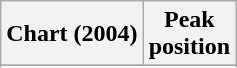<table class="wikitable sortable plainrowheaders" style="text-align:center">
<tr>
<th scope="col">Chart (2004)</th>
<th scope="col">Peak<br>position</th>
</tr>
<tr>
</tr>
<tr>
</tr>
<tr>
</tr>
<tr>
</tr>
<tr>
</tr>
<tr>
</tr>
<tr>
</tr>
<tr>
</tr>
<tr>
</tr>
<tr>
</tr>
<tr>
</tr>
<tr>
</tr>
<tr>
</tr>
<tr>
</tr>
<tr>
</tr>
<tr>
</tr>
<tr>
</tr>
<tr>
</tr>
<tr>
</tr>
<tr>
</tr>
<tr>
</tr>
</table>
